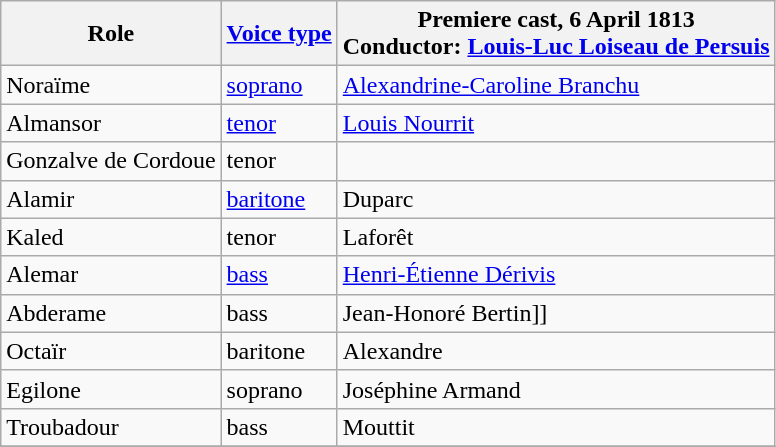<table class="wikitable">
<tr>
<th>Role</th>
<th><a href='#'>Voice type</a></th>
<th>Premiere cast, 6 April 1813<br>Conductor: <a href='#'>Louis-Luc Loiseau de Persuis</a></th>
</tr>
<tr>
<td>Noraïme</td>
<td><a href='#'>soprano</a></td>
<td><a href='#'>Alexandrine-Caroline Branchu</a></td>
</tr>
<tr>
<td>Almansor</td>
<td><a href='#'>tenor</a></td>
<td><a href='#'>Louis Nourrit</a></td>
</tr>
<tr>
<td>Gonzalve de Cordoue</td>
<td>tenor</td>
<td></td>
</tr>
<tr>
<td>Alamir</td>
<td><a href='#'>baritone</a></td>
<td>Duparc</td>
</tr>
<tr>
<td>Kaled</td>
<td>tenor</td>
<td>Laforêt</td>
</tr>
<tr>
<td>Alemar</td>
<td><a href='#'>bass</a></td>
<td><a href='#'>Henri-Étienne Dérivis</a></td>
</tr>
<tr>
<td>Abderame</td>
<td>bass</td>
<td>Jean-Honoré Bertin]]</td>
</tr>
<tr>
<td>Octaïr</td>
<td>baritone</td>
<td>Alexandre</td>
</tr>
<tr>
<td>Egilone</td>
<td>soprano</td>
<td>Joséphine Armand</td>
</tr>
<tr>
<td>Troubadour</td>
<td>bass</td>
<td>Mouttit</td>
</tr>
<tr>
</tr>
</table>
